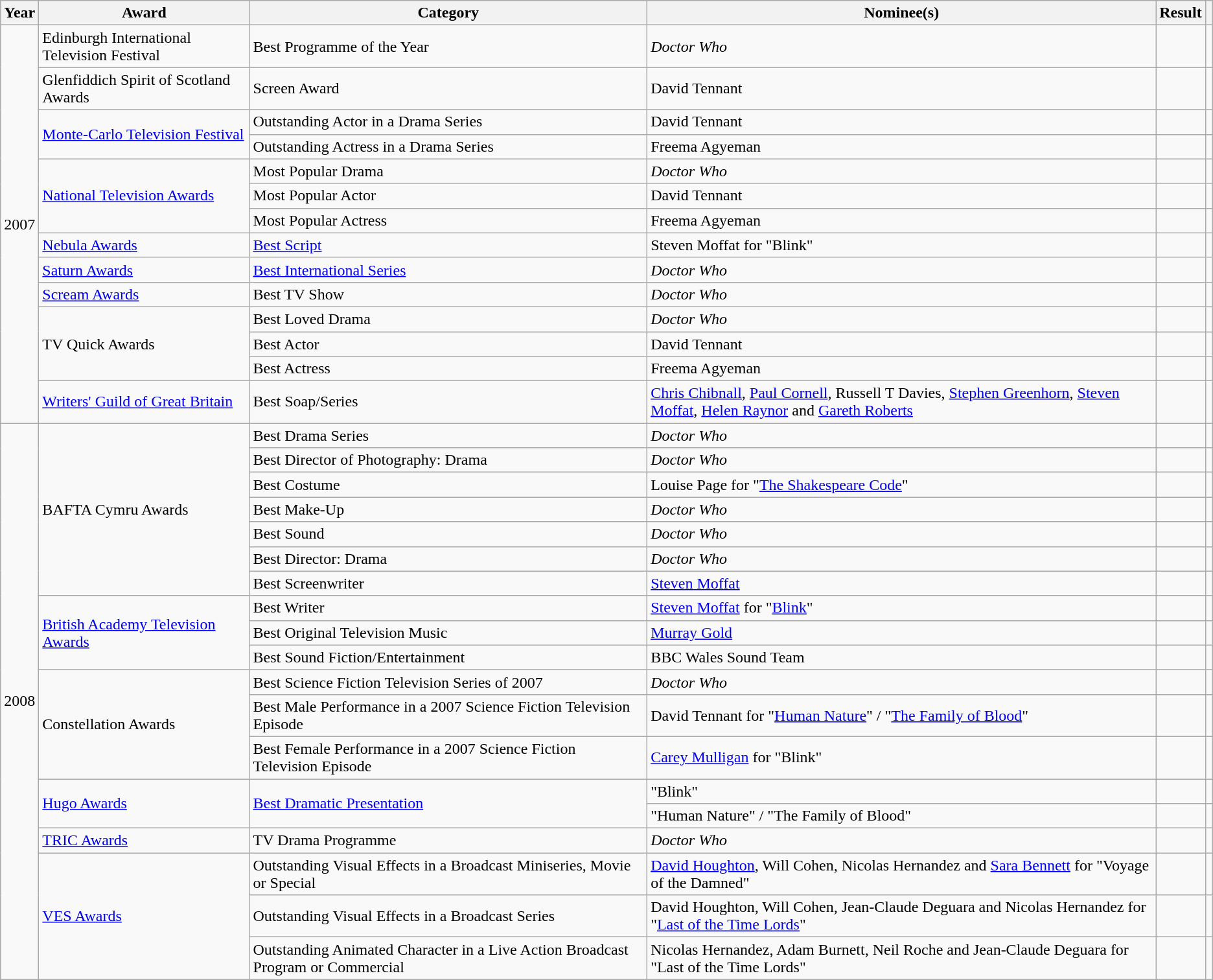<table class="wikitable sortable">
<tr>
<th>Year</th>
<th>Award</th>
<th>Category</th>
<th>Nominee(s)</th>
<th>Result</th>
<th></th>
</tr>
<tr>
<td rowspan="14">2007</td>
<td>Edinburgh International Television Festival</td>
<td>Best Programme of the Year</td>
<td><em>Doctor Who</em></td>
<td></td>
<td></td>
</tr>
<tr>
<td>Glenfiddich Spirit of Scotland Awards</td>
<td>Screen Award</td>
<td>David Tennant</td>
<td></td>
<td></td>
</tr>
<tr>
<td rowspan="2"><a href='#'>Monte-Carlo Television Festival</a></td>
<td>Outstanding Actor in a Drama Series</td>
<td>David Tennant</td>
<td></td>
<td></td>
</tr>
<tr>
<td>Outstanding Actress in a Drama Series</td>
<td>Freema Agyeman</td>
<td></td>
<td></td>
</tr>
<tr>
<td rowspan="3"><a href='#'>National Television Awards</a></td>
<td>Most Popular Drama</td>
<td><em>Doctor Who</em></td>
<td></td>
<td></td>
</tr>
<tr>
<td>Most Popular Actor</td>
<td>David Tennant</td>
<td></td>
<td></td>
</tr>
<tr>
<td>Most Popular Actress</td>
<td>Freema Agyeman</td>
<td></td>
<td></td>
</tr>
<tr>
<td><a href='#'>Nebula Awards</a></td>
<td><a href='#'>Best Script</a></td>
<td>Steven Moffat for "Blink"</td>
<td></td>
<td></td>
</tr>
<tr>
<td><a href='#'>Saturn Awards</a></td>
<td><a href='#'>Best International Series</a></td>
<td><em>Doctor Who</em></td>
<td></td>
<td></td>
</tr>
<tr>
<td><a href='#'>Scream Awards</a></td>
<td>Best TV Show</td>
<td><em>Doctor Who</em></td>
<td></td>
<td></td>
</tr>
<tr>
<td rowspan="3">TV Quick Awards</td>
<td>Best Loved Drama</td>
<td><em>Doctor Who</em></td>
<td></td>
<td></td>
</tr>
<tr>
<td>Best Actor</td>
<td>David Tennant</td>
<td></td>
<td></td>
</tr>
<tr>
<td>Best Actress</td>
<td>Freema Agyeman</td>
<td></td>
<td></td>
</tr>
<tr>
<td><a href='#'>Writers' Guild of Great Britain</a></td>
<td>Best Soap/Series</td>
<td><a href='#'>Chris Chibnall</a>, <a href='#'>Paul Cornell</a>, Russell T Davies, <a href='#'>Stephen Greenhorn</a>, <a href='#'>Steven Moffat</a>, <a href='#'>Helen Raynor</a> and <a href='#'>Gareth Roberts</a></td>
<td></td>
<td></td>
</tr>
<tr>
<td rowspan="19">2008</td>
<td rowspan="7">BAFTA Cymru Awards</td>
<td>Best Drama Series</td>
<td><em>Doctor Who</em></td>
<td></td>
<td></td>
</tr>
<tr>
<td>Best Director of Photography: Drama</td>
<td><em>Doctor Who</em></td>
<td></td>
<td></td>
</tr>
<tr>
<td>Best Costume</td>
<td>Louise Page for "<a href='#'>The Shakespeare Code</a>"</td>
<td></td>
<td></td>
</tr>
<tr>
<td>Best Make-Up</td>
<td><em>Doctor Who</em></td>
<td></td>
<td></td>
</tr>
<tr>
<td>Best Sound</td>
<td><em>Doctor Who</em></td>
<td></td>
<td></td>
</tr>
<tr>
<td>Best Director: Drama</td>
<td><em>Doctor Who</em></td>
<td></td>
<td></td>
</tr>
<tr>
<td>Best Screenwriter</td>
<td><a href='#'>Steven Moffat</a></td>
<td></td>
<td></td>
</tr>
<tr>
<td rowspan="3"><a href='#'>British Academy Television Awards</a></td>
<td>Best Writer</td>
<td><a href='#'>Steven Moffat</a> for "<a href='#'>Blink</a>"</td>
<td></td>
<td></td>
</tr>
<tr>
<td>Best Original Television Music</td>
<td><a href='#'>Murray Gold</a></td>
<td></td>
<td></td>
</tr>
<tr>
<td>Best Sound Fiction/Entertainment</td>
<td>BBC Wales Sound Team</td>
<td></td>
<td></td>
</tr>
<tr>
<td rowspan="3">Constellation Awards</td>
<td>Best Science Fiction Television Series of 2007</td>
<td><em>Doctor Who</em></td>
<td></td>
<td></td>
</tr>
<tr>
<td>Best Male Performance in a 2007 Science Fiction Television Episode</td>
<td>David Tennant for "<a href='#'>Human Nature</a>" / "<a href='#'>The Family of Blood</a>"</td>
<td></td>
<td></td>
</tr>
<tr>
<td>Best Female Performance in a 2007 Science Fiction Television Episode</td>
<td><a href='#'>Carey Mulligan</a> for "Blink"</td>
<td></td>
<td></td>
</tr>
<tr>
<td rowspan="2"><a href='#'>Hugo Awards</a></td>
<td rowspan="2"><a href='#'>Best Dramatic Presentation</a></td>
<td>"Blink"</td>
<td></td>
<td></td>
</tr>
<tr>
<td>"Human Nature" / "The Family of Blood"</td>
<td></td>
<td></td>
</tr>
<tr>
<td><a href='#'>TRIC Awards</a></td>
<td>TV Drama Programme</td>
<td><em>Doctor Who</em></td>
<td></td>
<td></td>
</tr>
<tr>
<td rowspan="3"><a href='#'>VES Awards</a></td>
<td>Outstanding Visual Effects in a Broadcast Miniseries, Movie or Special</td>
<td><a href='#'>David Houghton</a>, Will Cohen, Nicolas Hernandez and <a href='#'>Sara Bennett</a> for "Voyage of the Damned"</td>
<td></td>
<td></td>
</tr>
<tr>
<td>Outstanding Visual Effects in a Broadcast Series</td>
<td>David Houghton, Will Cohen, Jean-Claude Deguara and Nicolas Hernandez for "<a href='#'>Last of the Time Lords</a>"</td>
<td></td>
<td></td>
</tr>
<tr>
<td>Outstanding Animated Character in a Live Action Broadcast Program or Commercial</td>
<td>Nicolas Hernandez, Adam Burnett, Neil Roche and Jean-Claude Deguara for "Last of the Time Lords"</td>
<td></td>
<td></td>
</tr>
</table>
